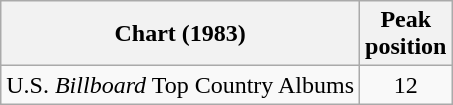<table class="wikitable">
<tr>
<th>Chart (1983)</th>
<th>Peak<br>position</th>
</tr>
<tr>
<td>U.S. <em>Billboard</em> Top Country Albums</td>
<td align="center">12</td>
</tr>
</table>
